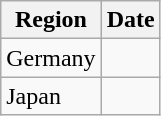<table class="wikitable">
<tr>
<th>Region</th>
<th>Date</th>
</tr>
<tr>
<td>Germany</td>
<td></td>
</tr>
<tr>
<td>Japan</td>
<td></td>
</tr>
</table>
